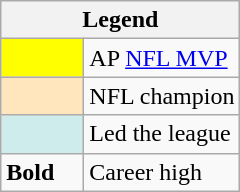<table class="wikitable">
<tr>
<th colspan="2">Legend</th>
</tr>
<tr>
<td style="background:#ffff00; width:3em;"></td>
<td>AP <a href='#'>NFL MVP</a></td>
</tr>
<tr>
<td style="background:#ffe6bd; width:3em;"></td>
<td>NFL champion</td>
</tr>
<tr>
<td style="background:#cfecec; width:3em;"></td>
<td>Led the league</td>
</tr>
<tr>
<td><strong>Bold</strong></td>
<td>Career high</td>
</tr>
</table>
